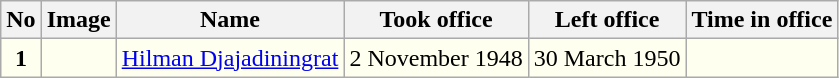<table class="wikitable" style="text-align: center;background:#ffffef; float:center;">
<tr>
<th>No</th>
<th>Image</th>
<th>Name</th>
<th>Took office</th>
<th>Left office</th>
<th>Time in office</th>
</tr>
<tr>
<td><strong>1</strong></td>
<td></td>
<td><a href='#'>Hilman Djajadiningrat</a></td>
<td>2 November 1948</td>
<td>30 March 1950</td>
<td></td>
</tr>
</table>
